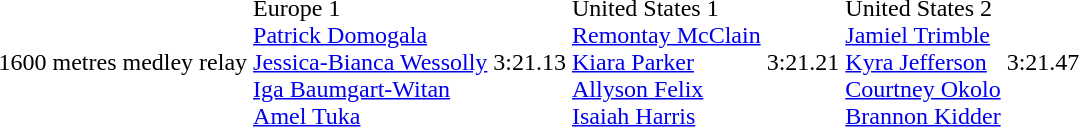<table>
<tr>
<td>1600 metres medley relay</td>
<td> Europe 1<br><a href='#'>Patrick Domogala</a><br><a href='#'>Jessica-Bianca Wessolly</a><br><a href='#'>Iga Baumgart-Witan</a><br><a href='#'>Amel Tuka</a></td>
<td>3:21.13</td>
<td> United States 1<br><a href='#'>Remontay McClain</a><br><a href='#'>Kiara Parker</a><br><a href='#'>Allyson Felix</a><br><a href='#'>Isaiah Harris</a></td>
<td>3:21.21</td>
<td> United States 2<br><a href='#'>Jamiel Trimble</a><br><a href='#'>Kyra Jefferson</a><br><a href='#'>Courtney Okolo</a><br><a href='#'>Brannon Kidder</a></td>
<td>3:21.47</td>
</tr>
</table>
